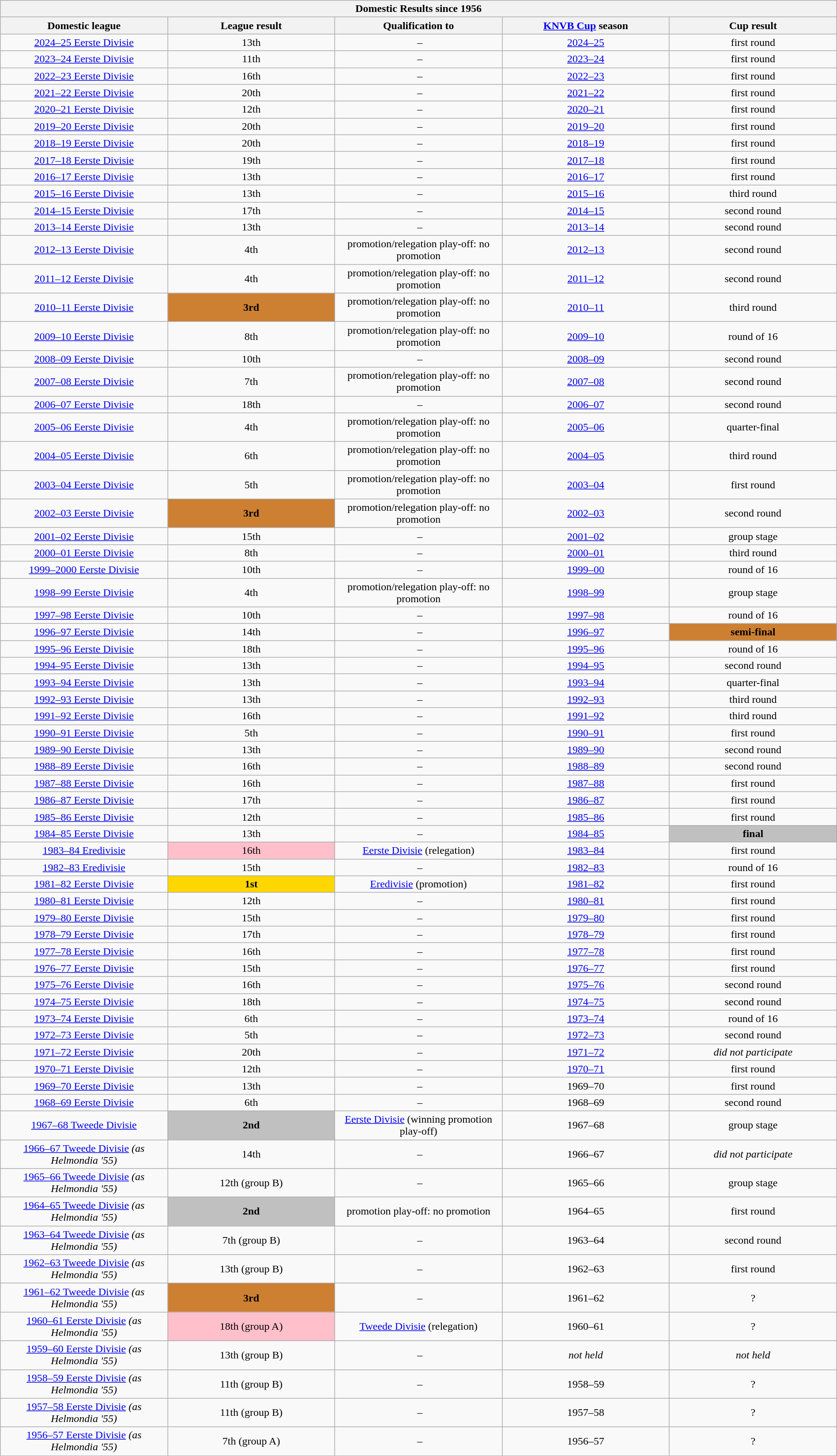<table class="wikitable collapsible collapsed" style="width: 100%; text-align: center;">
<tr>
<th colspan=5>Domestic Results since 1956</th>
</tr>
<tr>
<th width="20%">Domestic league</th>
<th width="20%">League result</th>
<th width="20%">Qualification to</th>
<th width="20%"><a href='#'>KNVB Cup</a> season</th>
<th width="20%">Cup result</th>
</tr>
<tr>
<td><a href='#'>2024–25 Eerste Divisie</a></td>
<td>13th</td>
<td> –</td>
<td><a href='#'>2024–25</a></td>
<td>first round</td>
</tr>
<tr>
<td><a href='#'>2023–24 Eerste Divisie</a></td>
<td>11th</td>
<td> –</td>
<td><a href='#'>2023–24</a></td>
<td>first round</td>
</tr>
<tr>
<td><a href='#'>2022–23 Eerste Divisie</a></td>
<td>16th</td>
<td> –</td>
<td><a href='#'>2022–23</a></td>
<td>first round</td>
</tr>
<tr>
<td><a href='#'>2021–22 Eerste Divisie</a></td>
<td>20th</td>
<td> –</td>
<td><a href='#'>2021–22</a></td>
<td>first round</td>
</tr>
<tr>
<td><a href='#'>2020–21 Eerste Divisie</a></td>
<td>12th</td>
<td> –</td>
<td><a href='#'>2020–21</a></td>
<td>first round</td>
</tr>
<tr>
<td><a href='#'>2019–20 Eerste Divisie</a></td>
<td>20th</td>
<td> –</td>
<td><a href='#'>2019–20</a></td>
<td>first round</td>
</tr>
<tr>
<td><a href='#'>2018–19 Eerste Divisie</a></td>
<td>20th</td>
<td> –</td>
<td><a href='#'>2018–19</a></td>
<td>first round</td>
</tr>
<tr>
<td><a href='#'>2017–18 Eerste Divisie</a></td>
<td>19th</td>
<td> –</td>
<td><a href='#'>2017–18</a></td>
<td>first round</td>
</tr>
<tr>
<td><a href='#'>2016–17 Eerste Divisie</a></td>
<td>13th</td>
<td> –</td>
<td><a href='#'>2016–17</a></td>
<td>first round</td>
</tr>
<tr>
<td><a href='#'>2015–16 Eerste Divisie</a></td>
<td>13th</td>
<td> –</td>
<td><a href='#'>2015–16</a></td>
<td>third round</td>
</tr>
<tr>
<td><a href='#'>2014–15 Eerste Divisie</a></td>
<td>17th</td>
<td> –</td>
<td><a href='#'>2014–15</a></td>
<td>second round</td>
</tr>
<tr>
<td><a href='#'>2013–14 Eerste Divisie</a></td>
<td>13th</td>
<td> –</td>
<td><a href='#'>2013–14</a></td>
<td>second round</td>
</tr>
<tr>
<td><a href='#'>2012–13 Eerste Divisie</a></td>
<td>4th</td>
<td>promotion/relegation play-off: no promotion</td>
<td><a href='#'>2012–13</a></td>
<td>second round</td>
</tr>
<tr>
<td><a href='#'>2011–12 Eerste Divisie</a></td>
<td>4th</td>
<td>promotion/relegation play-off: no promotion</td>
<td><a href='#'>2011–12</a></td>
<td>second round</td>
</tr>
<tr>
<td><a href='#'>2010–11 Eerste Divisie</a></td>
<td style="background: #CD7F32"><strong>3rd</strong></td>
<td>promotion/relegation play-off: no promotion</td>
<td><a href='#'>2010–11</a></td>
<td>third round</td>
</tr>
<tr>
<td><a href='#'>2009–10 Eerste Divisie</a></td>
<td>8th</td>
<td>promotion/relegation play-off: no promotion</td>
<td><a href='#'>2009–10</a></td>
<td>round of 16</td>
</tr>
<tr>
<td><a href='#'>2008–09 Eerste Divisie</a></td>
<td>10th</td>
<td> –</td>
<td><a href='#'>2008–09</a></td>
<td>second round</td>
</tr>
<tr>
<td><a href='#'>2007–08 Eerste Divisie</a></td>
<td>7th</td>
<td>promotion/relegation play-off: no promotion</td>
<td><a href='#'>2007–08</a></td>
<td>second round</td>
</tr>
<tr>
<td><a href='#'>2006–07 Eerste Divisie</a></td>
<td>18th</td>
<td> –</td>
<td><a href='#'>2006–07</a></td>
<td>second round</td>
</tr>
<tr>
<td><a href='#'>2005–06 Eerste Divisie</a></td>
<td>4th</td>
<td>promotion/relegation play-off: no promotion</td>
<td><a href='#'>2005–06</a></td>
<td>quarter-final</td>
</tr>
<tr>
<td><a href='#'>2004–05 Eerste Divisie</a></td>
<td>6th</td>
<td>promotion/relegation play-off: no promotion</td>
<td><a href='#'>2004–05</a></td>
<td>third round</td>
</tr>
<tr>
<td><a href='#'>2003–04 Eerste Divisie</a></td>
<td>5th</td>
<td>promotion/relegation play-off: no promotion</td>
<td><a href='#'>2003–04</a></td>
<td>first round</td>
</tr>
<tr>
<td><a href='#'>2002–03 Eerste Divisie</a></td>
<td style="background: #CD7F32"><strong>3rd</strong></td>
<td>promotion/relegation play-off: no promotion</td>
<td><a href='#'>2002–03</a></td>
<td>second round</td>
</tr>
<tr>
<td><a href='#'>2001–02 Eerste Divisie</a></td>
<td>15th</td>
<td> –</td>
<td><a href='#'>2001–02</a></td>
<td>group stage</td>
</tr>
<tr>
<td><a href='#'>2000–01 Eerste Divisie</a></td>
<td>8th</td>
<td> –</td>
<td><a href='#'>2000–01</a></td>
<td>third round</td>
</tr>
<tr>
<td><a href='#'>1999–2000 Eerste Divisie</a></td>
<td>10th</td>
<td> –</td>
<td><a href='#'>1999–00</a></td>
<td>round of 16</td>
</tr>
<tr>
<td><a href='#'>1998–99 Eerste Divisie</a></td>
<td>4th</td>
<td>promotion/relegation play-off: no promotion</td>
<td><a href='#'>1998–99</a></td>
<td>group stage</td>
</tr>
<tr>
<td><a href='#'>1997–98 Eerste Divisie</a></td>
<td>10th</td>
<td> –</td>
<td><a href='#'>1997–98</a></td>
<td>round of 16</td>
</tr>
<tr>
<td><a href='#'>1996–97 Eerste Divisie</a></td>
<td>14th</td>
<td> –</td>
<td><a href='#'>1996–97</a></td>
<td style="background: #CD7F32"><strong>semi-final</strong></td>
</tr>
<tr>
<td><a href='#'>1995–96 Eerste Divisie</a></td>
<td>18th</td>
<td> –</td>
<td><a href='#'>1995–96</a></td>
<td>round of 16</td>
</tr>
<tr>
<td><a href='#'>1994–95 Eerste Divisie</a></td>
<td>13th</td>
<td> –</td>
<td><a href='#'>1994–95</a></td>
<td>second round</td>
</tr>
<tr>
<td><a href='#'>1993–94 Eerste Divisie</a></td>
<td>13th</td>
<td> –</td>
<td><a href='#'>1993–94</a></td>
<td>quarter-final</td>
</tr>
<tr>
<td><a href='#'>1992–93 Eerste Divisie</a></td>
<td>13th</td>
<td> –</td>
<td><a href='#'>1992–93</a></td>
<td>third round</td>
</tr>
<tr>
<td><a href='#'>1991–92 Eerste Divisie</a></td>
<td>16th</td>
<td> –</td>
<td><a href='#'>1991–92</a></td>
<td>third round</td>
</tr>
<tr>
<td><a href='#'>1990–91 Eerste Divisie</a></td>
<td>5th</td>
<td> –</td>
<td><a href='#'>1990–91</a></td>
<td>first round</td>
</tr>
<tr>
<td><a href='#'>1989–90 Eerste Divisie</a></td>
<td>13th</td>
<td> –</td>
<td><a href='#'>1989–90</a></td>
<td>second round</td>
</tr>
<tr>
<td><a href='#'>1988–89 Eerste Divisie</a></td>
<td>16th</td>
<td> –</td>
<td><a href='#'>1988–89</a></td>
<td>second round</td>
</tr>
<tr>
<td><a href='#'>1987–88 Eerste Divisie</a></td>
<td>16th</td>
<td> –</td>
<td><a href='#'>1987–88</a></td>
<td>first round</td>
</tr>
<tr>
<td><a href='#'>1986–87 Eerste Divisie</a></td>
<td>17th</td>
<td> –</td>
<td><a href='#'>1986–87</a></td>
<td>first round</td>
</tr>
<tr>
<td><a href='#'>1985–86 Eerste Divisie</a></td>
<td>12th</td>
<td> –</td>
<td><a href='#'>1985–86</a></td>
<td>first round</td>
</tr>
<tr>
<td><a href='#'>1984–85 Eerste Divisie</a></td>
<td>13th</td>
<td> –</td>
<td><a href='#'>1984–85</a></td>
<td style="background: silver"><strong>final</strong></td>
</tr>
<tr>
<td><a href='#'>1983–84 Eredivisie</a></td>
<td style="background: pink">16th</td>
<td><a href='#'>Eerste Divisie</a> (relegation)</td>
<td><a href='#'>1983–84</a></td>
<td>first round</td>
</tr>
<tr>
<td><a href='#'>1982–83 Eredivisie</a></td>
<td>15th</td>
<td> –</td>
<td><a href='#'>1982–83</a></td>
<td>round of 16</td>
</tr>
<tr>
<td><a href='#'>1981–82 Eerste Divisie</a></td>
<td style="background: gold"><strong>1st</strong></td>
<td><a href='#'>Eredivisie</a> (promotion)</td>
<td><a href='#'>1981–82</a></td>
<td>first round</td>
</tr>
<tr>
<td><a href='#'>1980–81 Eerste Divisie</a></td>
<td>12th</td>
<td> –</td>
<td><a href='#'>1980–81</a></td>
<td>first round</td>
</tr>
<tr>
<td><a href='#'>1979–80 Eerste Divisie</a></td>
<td>15th</td>
<td> –</td>
<td><a href='#'>1979–80</a></td>
<td>first round</td>
</tr>
<tr>
<td><a href='#'>1978–79 Eerste Divisie</a></td>
<td>17th</td>
<td> –</td>
<td><a href='#'>1978–79</a></td>
<td>first round</td>
</tr>
<tr>
<td><a href='#'>1977–78 Eerste Divisie</a></td>
<td>16th</td>
<td> –</td>
<td><a href='#'>1977–78</a></td>
<td>first round</td>
</tr>
<tr>
<td><a href='#'>1976–77 Eerste Divisie</a></td>
<td>15th</td>
<td> –</td>
<td><a href='#'>1976–77</a></td>
<td>first round</td>
</tr>
<tr>
<td><a href='#'>1975–76 Eerste Divisie</a></td>
<td>16th</td>
<td> –</td>
<td><a href='#'>1975–76</a></td>
<td>second round</td>
</tr>
<tr>
<td><a href='#'>1974–75 Eerste Divisie</a></td>
<td>18th</td>
<td> –</td>
<td><a href='#'>1974–75</a></td>
<td>second round</td>
</tr>
<tr>
<td><a href='#'>1973–74 Eerste Divisie</a></td>
<td>6th</td>
<td> –</td>
<td><a href='#'>1973–74</a></td>
<td>round of 16</td>
</tr>
<tr>
<td><a href='#'>1972–73 Eerste Divisie</a></td>
<td>5th</td>
<td> –</td>
<td><a href='#'>1972–73</a></td>
<td>second round</td>
</tr>
<tr>
<td><a href='#'>1971–72 Eerste Divisie</a></td>
<td>20th</td>
<td> –</td>
<td><a href='#'>1971–72</a></td>
<td><em>did not participate</em></td>
</tr>
<tr>
<td><a href='#'>1970–71 Eerste Divisie</a></td>
<td>12th</td>
<td> –</td>
<td><a href='#'>1970–71</a></td>
<td>first round</td>
</tr>
<tr>
<td><a href='#'>1969–70 Eerste Divisie</a></td>
<td>13th</td>
<td> –</td>
<td>1969–70</td>
<td>first round </td>
</tr>
<tr>
<td><a href='#'>1968–69 Eerste Divisie</a></td>
<td>6th</td>
<td> –</td>
<td>1968–69</td>
<td>second round </td>
</tr>
<tr>
<td><a href='#'>1967–68 Tweede Divisie</a></td>
<td style="background: silver"><strong>2nd</strong></td>
<td><a href='#'>Eerste Divisie</a> (winning promotion play-off)</td>
<td>1967–68</td>
<td>group stage </td>
</tr>
<tr>
<td><a href='#'>1966–67 Tweede Divisie</a> <em>(as Helmondia '55)</em></td>
<td>14th</td>
<td> –</td>
<td>1966–67</td>
<td><em>did not participate</em> </td>
</tr>
<tr>
<td><a href='#'>1965–66 Tweede Divisie</a> <em>(as Helmondia '55)</em></td>
<td>12th (group B)</td>
<td> –</td>
<td>1965–66</td>
<td>group stage </td>
</tr>
<tr>
<td><a href='#'>1964–65 Tweede Divisie</a> <em>(as Helmondia '55)</em></td>
<td style="background: silver"><strong>2nd</strong></td>
<td>promotion play-off: no promotion</td>
<td>1964–65</td>
<td>first round </td>
</tr>
<tr>
<td><a href='#'>1963–64 Tweede Divisie</a> <em>(as Helmondia '55)</em></td>
<td>7th (group B)</td>
<td> –</td>
<td>1963–64</td>
<td>second round </td>
</tr>
<tr>
<td><a href='#'>1962–63 Tweede Divisie</a> <em>(as Helmondia '55)</em></td>
<td>13th (group B)</td>
<td> –</td>
<td>1962–63</td>
<td>first round </td>
</tr>
<tr>
<td><a href='#'>1961–62 Tweede Divisie</a> <em>(as Helmondia '55)</em></td>
<td style="background: #CD7F32"><strong>3rd</strong></td>
<td> –</td>
<td>1961–62</td>
<td>? </td>
</tr>
<tr>
<td><a href='#'>1960–61 Eerste Divisie</a> <em>(as Helmondia '55)</em></td>
<td style="background: pink">18th (group A)</td>
<td><a href='#'>Tweede Divisie</a> (relegation)</td>
<td>1960–61</td>
<td>? </td>
</tr>
<tr>
<td><a href='#'>1959–60 Eerste Divisie</a> <em>(as Helmondia '55)</em></td>
<td>13th (group B)</td>
<td> –</td>
<td><em>not held</em></td>
<td><em>not held</em></td>
</tr>
<tr>
<td><a href='#'>1958–59 Eerste Divisie</a> <em>(as Helmondia '55)</em></td>
<td>11th (group B)</td>
<td> –</td>
<td>1958–59</td>
<td>? </td>
</tr>
<tr>
<td><a href='#'>1957–58 Eerste Divisie</a> <em>(as Helmondia '55)</em></td>
<td>11th (group B)</td>
<td> –</td>
<td>1957–58</td>
<td>? </td>
</tr>
<tr>
<td><a href='#'>1956–57 Eerste Divisie</a> <em>(as Helmondia '55)</em></td>
<td>7th (group A)</td>
<td> –</td>
<td>1956–57</td>
<td>? </td>
</tr>
<tr>
</tr>
</table>
